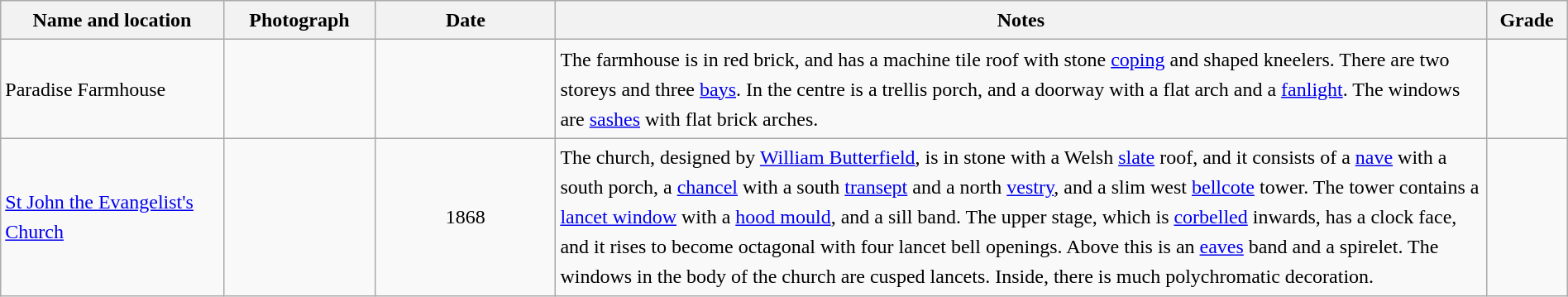<table class="wikitable sortable plainrowheaders" style="width:100%; border:0px; text-align:left; line-height:150%">
<tr>
<th scope="col"  style="width:150px">Name and location</th>
<th scope="col"  style="width:100px" class="unsortable">Photograph</th>
<th scope="col"  style="width:120px">Date</th>
<th scope="col"  style="width:650px" class="unsortable">Notes</th>
<th scope="col"  style="width:50px">Grade</th>
</tr>
<tr>
<td>Paradise Farmhouse<br></td>
<td></td>
<td align="center"></td>
<td>The farmhouse is in red brick, and has a machine tile roof with stone <a href='#'>coping</a> and shaped kneelers.  There are two storeys and three <a href='#'>bays</a>.  In the centre is a trellis porch, and a doorway with a flat arch and a <a href='#'>fanlight</a>.  The windows are <a href='#'>sashes</a> with flat brick arches.</td>
<td align="center" ></td>
</tr>
<tr>
<td><a href='#'>St John the Evangelist's Church</a><br></td>
<td></td>
<td align="center">1868</td>
<td>The church, designed by <a href='#'>William Butterfield</a>, is in stone with a Welsh <a href='#'>slate</a> roof, and it consists of a <a href='#'>nave</a> with a south porch, a <a href='#'>chancel</a> with a south <a href='#'>transept</a> and a north <a href='#'>vestry</a>, and a slim west <a href='#'>bellcote</a> tower.  The tower contains a <a href='#'>lancet window</a> with a <a href='#'>hood mould</a>, and a sill band.  The upper stage, which is <a href='#'>corbelled</a> inwards, has a clock face, and it rises to become octagonal with four lancet bell openings.  Above this is an <a href='#'>eaves</a> band and a spirelet.  The windows in the body of the church are cusped lancets. Inside, there is much polychromatic decoration.</td>
<td align="center" ></td>
</tr>
<tr>
</tr>
</table>
